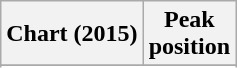<table class="wikitable sortable plainrowheaders">
<tr>
<th scope="col">Chart (2015)</th>
<th scope="col">Peak<br>position</th>
</tr>
<tr>
</tr>
<tr>
</tr>
</table>
